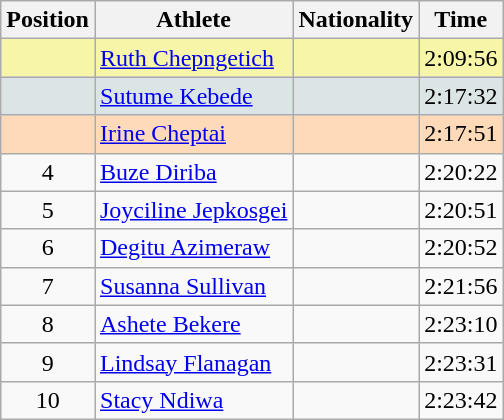<table class="wikitable sortable">
<tr>
<th scope="col">Position</th>
<th scope="col">Athlete</th>
<th scope="col">Nationality</th>
<th scope="col">Time</th>
</tr>
<tr bgcolor="#F7F6A8">
<td align=center></td>
<td><a href='#'>Ruth Chepngetich</a></td>
<td></td>
<td>2:09:56 <strong></strong></td>
</tr>
<tr bgcolor="#DCE5E5">
<td align=center></td>
<td><a href='#'>Sutume Kebede</a></td>
<td></td>
<td>2:17:32</td>
</tr>
<tr bgcolor="#FFDAB9">
<td align=center></td>
<td><a href='#'>Irine Cheptai</a></td>
<td></td>
<td>2:17:51</td>
</tr>
<tr>
<td align=center>4</td>
<td><a href='#'>Buze Diriba</a></td>
<td></td>
<td>2:20:22</td>
</tr>
<tr>
<td align=center>5</td>
<td><a href='#'>Joyciline Jepkosgei</a></td>
<td></td>
<td>2:20:51</td>
</tr>
<tr>
<td align=center>6</td>
<td><a href='#'>Degitu Azimeraw</a></td>
<td></td>
<td>2:20:52</td>
</tr>
<tr>
<td align=center>7</td>
<td><a href='#'>Susanna Sullivan</a></td>
<td></td>
<td>2:21:56</td>
</tr>
<tr>
<td align=center>8</td>
<td><a href='#'>Ashete Bekere</a></td>
<td></td>
<td>2:23:10</td>
</tr>
<tr>
<td align=center>9</td>
<td><a href='#'>Lindsay Flanagan</a></td>
<td></td>
<td>2:23:31</td>
</tr>
<tr>
<td align=center>10</td>
<td><a href='#'>Stacy Ndiwa</a></td>
<td></td>
<td>2:23:42</td>
</tr>
</table>
